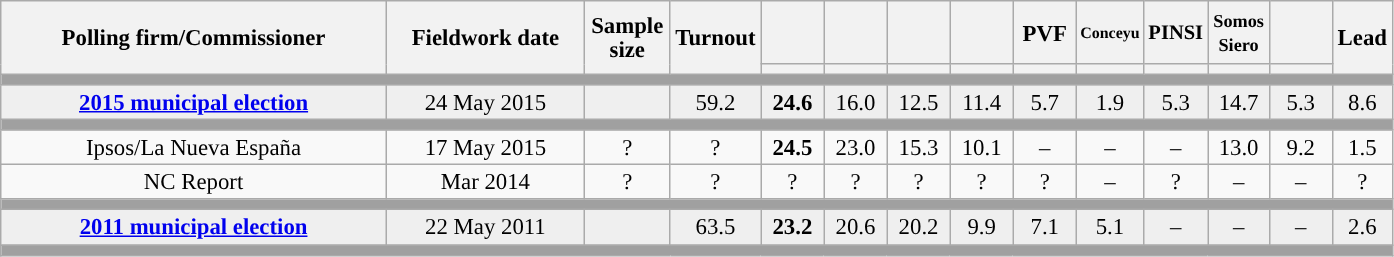<table class="wikitable collapsible collapsed" style="text-align:center; font-size:95%; line-height:16px;">
<tr style="height:42px;">
<th style="width:250px;" rowspan="2">Polling firm/Commissioner</th>
<th style="width:125px;" rowspan="2">Fieldwork date</th>
<th style="width:50px;" rowspan="2">Sample size</th>
<th style="width:45px;" rowspan="2">Turnout</th>
<th style="width:35px;"></th>
<th style="width:35px;"></th>
<th style="width:35px;"></th>
<th style="width:35px;"></th>
<th style="width:35px;">PVF</th>
<th style="width:35px; font-size:70%;">Conceyu</th>
<th style="width:35px; font-size:90%;">PINSI</th>
<th style="width:35px; font-size:80%;">Somos<br>Siero</th>
<th style="width:35px;"></th>
<th style="width:30px;" rowspan="2">Lead</th>
</tr>
<tr>
<th style="color:inherit;background:"></th>
<th style="color:inherit;background:"></th>
<th style="color:inherit;background:"></th>
<th style="color:inherit;background:"></th>
<th style="color:inherit;background:"></th>
<th style="color:inherit;background:"></th>
<th style="color:inherit;background:"></th>
<th style="color:inherit;background:"></th>
<th style="color:inherit;background:"></th>
</tr>
<tr>
<td colspan="14" style="background:#A0A0A0"></td>
</tr>
<tr style="background:#EFEFEF;">
<td><strong><a href='#'>2015 municipal election</a></strong></td>
<td>24 May 2015</td>
<td></td>
<td>59.2</td>
<td><strong>24.6</strong><br></td>
<td>16.0<br></td>
<td>12.5<br></td>
<td>11.4<br></td>
<td>5.7<br></td>
<td>1.9<br></td>
<td>5.3<br></td>
<td>14.7<br></td>
<td>5.3<br></td>
<td style="background:">8.6</td>
</tr>
<tr>
<td colspan="14" style="background:#A0A0A0"></td>
</tr>
<tr>
<td>Ipsos/La Nueva España</td>
<td>17 May 2015</td>
<td>?</td>
<td>?</td>
<td><strong>24.5</strong><br></td>
<td>23.0<br></td>
<td>15.3<br></td>
<td>10.1<br></td>
<td>–</td>
<td>–</td>
<td>–</td>
<td>13.0<br></td>
<td>9.2<br></td>
<td style="background:">1.5</td>
</tr>
<tr>
<td>NC Report</td>
<td>Mar 2014</td>
<td>?</td>
<td>?</td>
<td>?<br></td>
<td>?<br></td>
<td>?<br></td>
<td>?<br></td>
<td>?<br></td>
<td>–</td>
<td>?<br></td>
<td>–</td>
<td>–</td>
<td style="background:">?</td>
</tr>
<tr>
<td colspan="14" style="background:#A0A0A0"></td>
</tr>
<tr style="background:#EFEFEF;">
<td><strong><a href='#'>2011 municipal election</a></strong></td>
<td>22 May 2011</td>
<td></td>
<td>63.5</td>
<td><strong>23.2</strong><br></td>
<td>20.6<br></td>
<td>20.2<br></td>
<td>9.9<br></td>
<td>7.1<br></td>
<td>5.1<br></td>
<td>–</td>
<td>–</td>
<td>–</td>
<td style="background:">2.6</td>
</tr>
<tr>
<td colspan="14" style="background:#A0A0A0"></td>
</tr>
</table>
